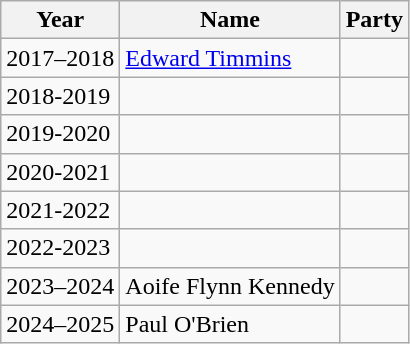<table class="wikitable">
<tr>
<th>Year</th>
<th>Name</th>
<th colspan=2>Party</th>
</tr>
<tr>
<td>2017–2018</td>
<td><a href='#'>Edward Timmins</a></td>
<td></td>
</tr>
<tr>
<td>2018-2019</td>
<td></td>
<td></td>
</tr>
<tr>
<td>2019-2020</td>
<td></td>
<td></td>
</tr>
<tr>
<td>2020-2021</td>
<td></td>
<td></td>
</tr>
<tr>
<td>2021-2022</td>
<td></td>
<td></td>
</tr>
<tr>
<td>2022-2023</td>
<td></td>
<td></td>
</tr>
<tr>
<td>2023–2024</td>
<td>Aoife Flynn Kennedy</td>
<td></td>
</tr>
<tr>
<td>2024–2025</td>
<td>Paul O'Brien</td>
<td></td>
</tr>
</table>
